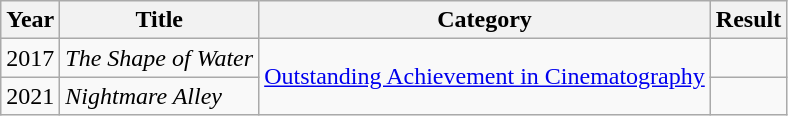<table class="wikitable">
<tr>
<th>Year</th>
<th>Title</th>
<th>Category</th>
<th>Result</th>
</tr>
<tr>
<td>2017</td>
<td><em>The Shape of Water</em></td>
<td rowspan=2><a href='#'>Outstanding Achievement in Cinematography</a></td>
<td></td>
</tr>
<tr>
<td>2021</td>
<td><em>Nightmare Alley</em></td>
<td></td>
</tr>
</table>
